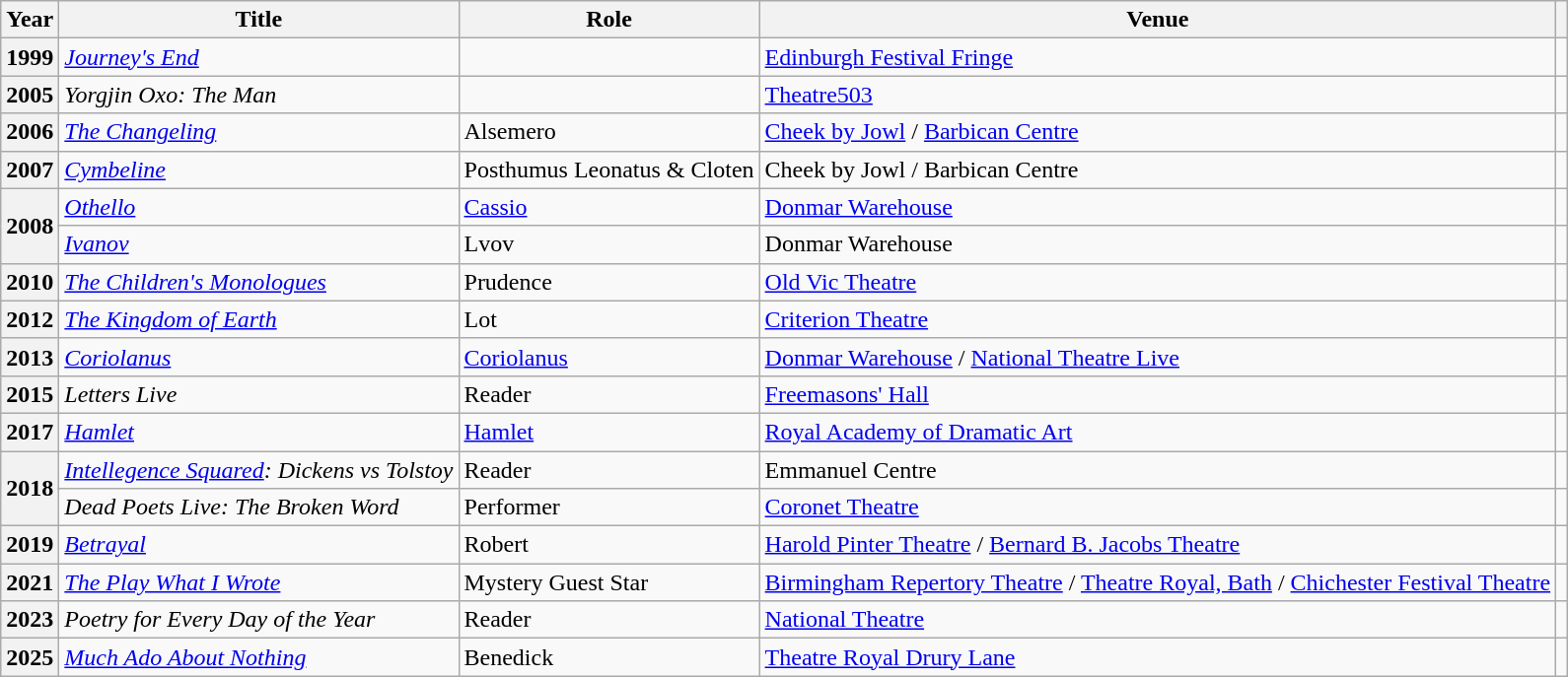<table class="wikitable plainrowheaders sortable" style="margin-right: 0;">
<tr>
<th scope="col">Year</th>
<th scope="col">Title</th>
<th scope="col">Role</th>
<th scope="col">Venue</th>
<th scope="col" class="unsortable"></th>
</tr>
<tr>
<th scope="row">1999</th>
<td><em><a href='#'>Journey's End</a></em></td>
<td></td>
<td><a href='#'>Edinburgh Festival Fringe</a></td>
<td style="text-align: center;"></td>
</tr>
<tr>
<th scope="row">2005</th>
<td><em>Yorgjin Oxo: The Man</em></td>
<td></td>
<td><a href='#'>Theatre503</a></td>
<td style="text-align: center;"></td>
</tr>
<tr>
<th scope="row">2006</th>
<td><em><a href='#'>The Changeling</a></em></td>
<td>Alsemero</td>
<td><a href='#'>Cheek by Jowl</a> / <a href='#'>Barbican Centre</a></td>
<td style="text-align: center;"></td>
</tr>
<tr>
<th scope="row">2007</th>
<td><em><a href='#'>Cymbeline</a></em></td>
<td>Posthumus Leonatus & Cloten</td>
<td>Cheek by Jowl / Barbican Centre</td>
<td style="text-align: center;"></td>
</tr>
<tr>
<th rowspan="2" scope="row">2008</th>
<td><em><a href='#'>Othello</a></em></td>
<td><a href='#'>Cassio</a></td>
<td><a href='#'>Donmar Warehouse</a></td>
<td style="text-align: center;"></td>
</tr>
<tr>
<td><em><a href='#'>Ivanov</a></em></td>
<td>Lvov</td>
<td>Donmar Warehouse</td>
<td style="text-align: center;"></td>
</tr>
<tr>
<th scope="row">2010</th>
<td><em><a href='#'>The Children's Monologues</a></em></td>
<td>Prudence</td>
<td><a href='#'>Old Vic Theatre</a></td>
<td style="text-align: center;"></td>
</tr>
<tr>
<th scope="row">2012</th>
<td><em><a href='#'>The Kingdom of Earth</a></em></td>
<td>Lot</td>
<td><a href='#'>Criterion Theatre</a></td>
<td style="text-align: center;"></td>
</tr>
<tr>
<th scope="row">2013</th>
<td><em><a href='#'>Coriolanus</a></em></td>
<td><a href='#'>Coriolanus</a></td>
<td><a href='#'>Donmar Warehouse</a> / <a href='#'>National Theatre Live</a></td>
<td style="text-align: center;"></td>
</tr>
<tr>
<th scope="row">2015</th>
<td><em>Letters Live</em></td>
<td>Reader</td>
<td><a href='#'>Freemasons' Hall</a></td>
<td style="text-align: center;"></td>
</tr>
<tr>
<th scope="row">2017</th>
<td><em><a href='#'>Hamlet</a></em></td>
<td><a href='#'>Hamlet</a></td>
<td><a href='#'>Royal Academy of Dramatic Art</a></td>
<td style="text-align: center;"></td>
</tr>
<tr>
<th rowspan="2" scope="row">2018</th>
<td><em><a href='#'>Intellegence Squared</a>: Dickens vs Tolstoy</em></td>
<td>Reader</td>
<td>Emmanuel Centre</td>
<td style="text-align: center;"></td>
</tr>
<tr>
<td><em>Dead Poets Live: The Broken Word</em></td>
<td>Performer</td>
<td><a href='#'>Coronet Theatre</a></td>
<td style="text-align: center;"></td>
</tr>
<tr>
<th scope="row">2019</th>
<td><em><a href='#'>Betrayal</a></em></td>
<td>Robert</td>
<td><a href='#'>Harold Pinter Theatre</a> / <a href='#'>Bernard B. Jacobs Theatre</a></td>
<td style="text-align: center;"></td>
</tr>
<tr>
<th scope="row">2021</th>
<td><em><a href='#'>The Play What I Wrote</a></em></td>
<td>Mystery Guest Star</td>
<td><a href='#'>Birmingham Repertory Theatre</a> / <a href='#'>Theatre Royal, Bath</a> / <a href='#'>Chichester Festival Theatre</a></td>
<td style="text-align: center;"></td>
</tr>
<tr>
<th scope="row">2023</th>
<td><em>Poetry for Every Day of the Year</em></td>
<td>Reader</td>
<td><a href='#'>National Theatre</a></td>
<td style="text-align: center;"></td>
</tr>
<tr>
<th scope="row">2025</th>
<td><em><a href='#'>Much Ado About Nothing</a></em></td>
<td>Benedick</td>
<td><a href='#'>Theatre Royal Drury Lane</a></td>
<td style="text-align: center;"></td>
</tr>
</table>
